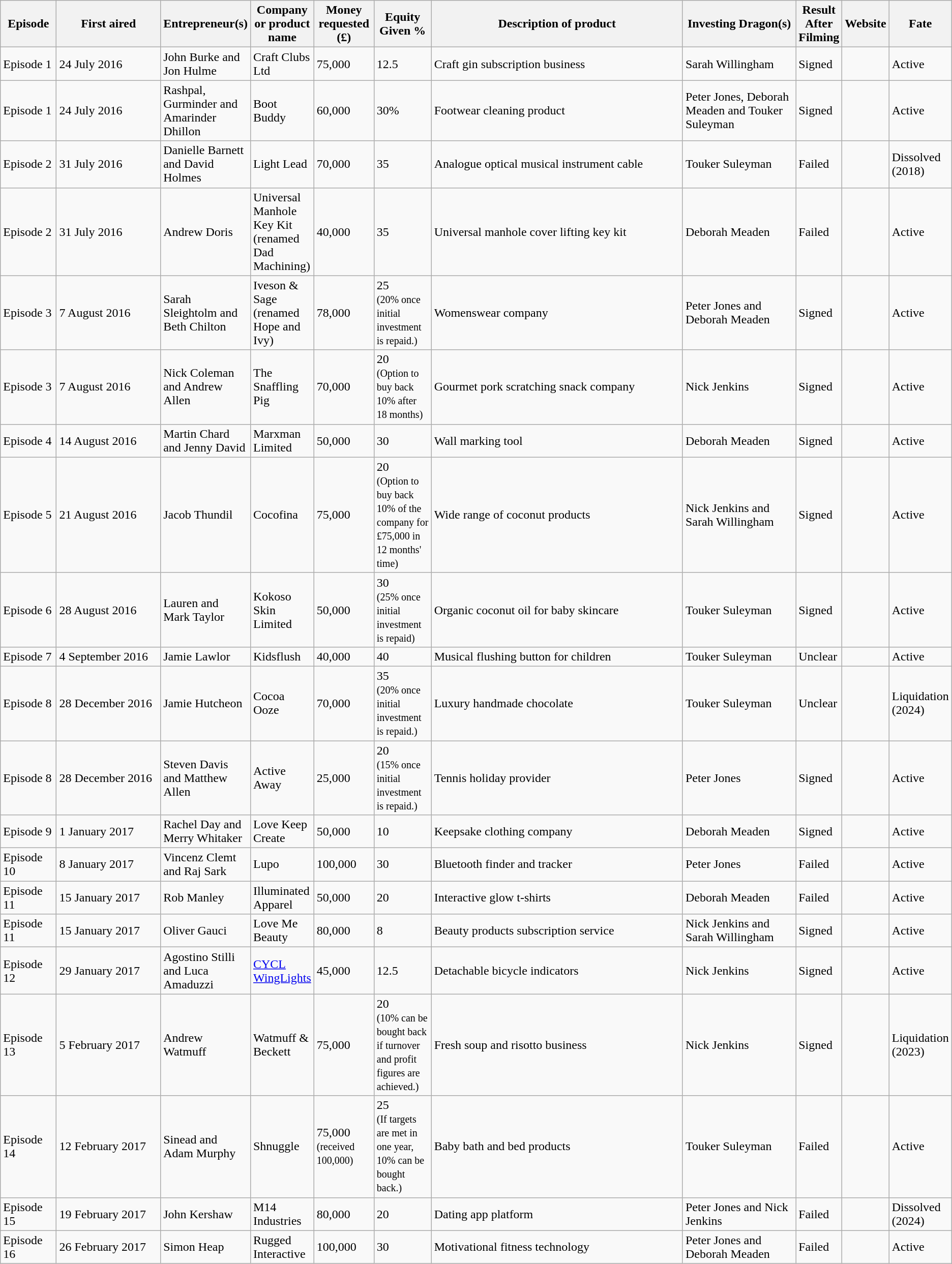<table class="wikitable sortable">
<tr>
<th style="width:75px">Episode</th>
<th style="width:175px">First aired</th>
<th style="width:100px">Entrepreneur(s)</th>
<th>Company or product name</th>
<th style="width:75px">Money requested (£)</th>
<th style="width:75px">Equity Given %</th>
<th style="width:500px">Description of product</th>
<th style="width:190px">Investing Dragon(s)</th>
<th>Result After Filming</th>
<th>Website</th>
<th>Fate</th>
</tr>
<tr>
<td>Episode 1</td>
<td>24 July 2016</td>
<td>John Burke and Jon Hulme</td>
<td>Craft Clubs Ltd</td>
<td>75,000</td>
<td>12.5</td>
<td>Craft gin subscription business</td>
<td>Sarah Willingham</td>
<td>Signed</td>
<td></td>
<td>Active </td>
</tr>
<tr>
<td>Episode 1</td>
<td>24 July 2016</td>
<td>Rashpal, Gurminder and Amarinder Dhillon</td>
<td>Boot Buddy</td>
<td>60,000</td>
<td>30%</td>
<td>Footwear cleaning product</td>
<td>Peter Jones, Deborah Meaden and Touker Suleyman</td>
<td>Signed</td>
<td></td>
<td>Active </td>
</tr>
<tr>
<td>Episode 2</td>
<td>31 July 2016</td>
<td>Danielle Barnett and David Holmes</td>
<td>Light Lead</td>
<td>70,000</td>
<td>35</td>
<td>Analogue optical musical instrument cable</td>
<td>Touker Suleyman</td>
<td>Failed </td>
<td></td>
<td>Dissolved (2018) </td>
</tr>
<tr>
<td>Episode 2</td>
<td>31 July 2016</td>
<td>Andrew Doris</td>
<td>Universal Manhole Key Kit (renamed Dad Machining)</td>
<td>40,000</td>
<td>35</td>
<td>Universal manhole cover lifting key kit</td>
<td>Deborah Meaden</td>
<td>Failed </td>
<td></td>
<td>Active </td>
</tr>
<tr>
<td>Episode 3</td>
<td>7 August 2016</td>
<td>Sarah Sleightolm and Beth Chilton</td>
<td>Iveson & Sage (renamed Hope and Ivy)</td>
<td>78,000</td>
<td>25 <br><small>(20% once initial investment is repaid.)</small></td>
<td>Womenswear company</td>
<td>Peter Jones and Deborah Meaden</td>
<td>Signed</td>
<td></td>
<td>Active </td>
</tr>
<tr>
<td>Episode 3</td>
<td>7 August 2016</td>
<td>Nick Coleman and Andrew Allen</td>
<td>The Snaffling Pig</td>
<td>70,000</td>
<td>20 <br><small>(Option to buy back 10% after 18 months)</small></td>
<td>Gourmet pork scratching snack company</td>
<td>Nick Jenkins</td>
<td>Signed</td>
<td></td>
<td>Active </td>
</tr>
<tr>
<td>Episode 4</td>
<td>14 August 2016</td>
<td>Martin Chard and Jenny David</td>
<td>Marxman Limited</td>
<td>50,000</td>
<td>30</td>
<td>Wall marking tool</td>
<td>Deborah Meaden</td>
<td>Signed</td>
<td></td>
<td>Active </td>
</tr>
<tr>
<td>Episode 5</td>
<td>21 August 2016</td>
<td>Jacob Thundil</td>
<td>Cocofina</td>
<td>75,000</td>
<td>20 <br><small>(Option to buy back 10% of the company for £75,000 in 12 months' time)</small></td>
<td>Wide range of coconut products</td>
<td>Nick Jenkins and Sarah Willingham</td>
<td>Signed</td>
<td></td>
<td>Active </td>
</tr>
<tr>
<td>Episode 6</td>
<td>28 August 2016</td>
<td>Lauren and Mark Taylor</td>
<td>Kokoso Skin Limited</td>
<td>50,000</td>
<td>30 <br><small>(25% once initial investment is repaid)</small></td>
<td>Organic coconut oil for baby skincare</td>
<td>Touker Suleyman</td>
<td>Signed </td>
<td></td>
<td>Active </td>
</tr>
<tr>
<td>Episode 7</td>
<td>4 September 2016</td>
<td>Jamie Lawlor</td>
<td>Kidsflush</td>
<td>40,000</td>
<td>40</td>
<td>Musical flushing button for children</td>
<td>Touker Suleyman</td>
<td>Unclear </td>
<td></td>
<td>Active </td>
</tr>
<tr>
<td>Episode 8</td>
<td>28 December 2016</td>
<td>Jamie Hutcheon</td>
<td>Cocoa Ooze</td>
<td>70,000</td>
<td>35 <br><small>(20% once initial investment is repaid.)</small></td>
<td>Luxury handmade chocolate</td>
<td>Touker Suleyman</td>
<td>Unclear </td>
<td></td>
<td>Liquidation (2024) </td>
</tr>
<tr>
<td>Episode 8</td>
<td>28 December 2016</td>
<td>Steven Davis and Matthew Allen</td>
<td>Active Away</td>
<td>25,000</td>
<td>20 <br><small>(15% once initial investment is repaid.)</small></td>
<td>Tennis holiday provider</td>
<td>Peter Jones</td>
<td>Signed</td>
<td></td>
<td>Active </td>
</tr>
<tr>
<td>Episode 9</td>
<td>1 January 2017</td>
<td>Rachel Day and Merry Whitaker</td>
<td>Love Keep Create</td>
<td>50,000</td>
<td>10</td>
<td>Keepsake clothing company</td>
<td>Deborah Meaden</td>
<td>Signed</td>
<td></td>
<td>Active </td>
</tr>
<tr>
<td>Episode 10</td>
<td>8 January 2017</td>
<td>Vincenz Clemt and Raj Sark</td>
<td>Lupo</td>
<td>100,000</td>
<td>30</td>
<td>Bluetooth finder and tracker</td>
<td>Peter Jones</td>
<td>Failed </td>
<td></td>
<td>Active </td>
</tr>
<tr>
<td>Episode 11</td>
<td>15 January 2017</td>
<td>Rob Manley</td>
<td>Illuminated Apparel</td>
<td>50,000</td>
<td>20</td>
<td>Interactive glow t-shirts</td>
<td>Deborah Meaden</td>
<td>Failed </td>
<td></td>
<td>Active </td>
</tr>
<tr>
<td>Episode 11</td>
<td>15 January 2017</td>
<td>Oliver Gauci</td>
<td>Love Me Beauty</td>
<td>80,000</td>
<td>8</td>
<td>Beauty products subscription service</td>
<td>Nick Jenkins and Sarah Willingham</td>
<td>Signed</td>
<td></td>
<td>Active </td>
</tr>
<tr>
<td>Episode 12</td>
<td>29 January 2017</td>
<td>Agostino Stilli and Luca Amaduzzi</td>
<td><a href='#'>CYCL WingLights</a></td>
<td>45,000</td>
<td>12.5</td>
<td>Detachable bicycle indicators</td>
<td>Nick Jenkins</td>
<td>Signed </td>
<td></td>
<td>Active </td>
</tr>
<tr>
<td>Episode 13</td>
<td>5 February 2017</td>
<td>Andrew Watmuff</td>
<td>Watmuff & Beckett</td>
<td>75,000</td>
<td>20 <br><small>(10% can be bought back if turnover and profit figures are achieved.)</small></td>
<td>Fresh soup and risotto business</td>
<td>Nick Jenkins</td>
<td>Signed</td>
<td></td>
<td>Liquidation (2023) </td>
</tr>
<tr>
<td>Episode 14</td>
<td>12 February 2017</td>
<td>Sinead and Adam Murphy</td>
<td>Shnuggle</td>
<td>75,000 <br><small>(received 100,000)</small></td>
<td>25 <br><small>(If targets are met in one year, 10% can be bought back.)</small></td>
<td>Baby bath and bed products</td>
<td>Touker Suleyman</td>
<td>Failed </td>
<td></td>
<td>Active </td>
</tr>
<tr>
<td>Episode 15</td>
<td>19 February 2017</td>
<td>John Kershaw</td>
<td>M14 Industries</td>
<td>80,000</td>
<td>20</td>
<td>Dating app platform</td>
<td>Peter Jones and Nick Jenkins</td>
<td>Failed </td>
<td></td>
<td>Dissolved (2024) </td>
</tr>
<tr>
<td>Episode 16</td>
<td>26 February 2017</td>
<td>Simon Heap</td>
<td>Rugged Interactive</td>
<td>100,000</td>
<td>30</td>
<td>Motivational fitness technology</td>
<td>Peter Jones and Deborah Meaden</td>
<td>Failed </td>
<td></td>
<td>Active </td>
</tr>
</table>
